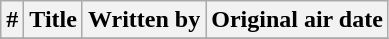<table class="wikitable plainrowheaders">
<tr>
<th>#</th>
<th>Title</th>
<th>Written by</th>
<th>Original air date</th>
</tr>
<tr>
</tr>
</table>
